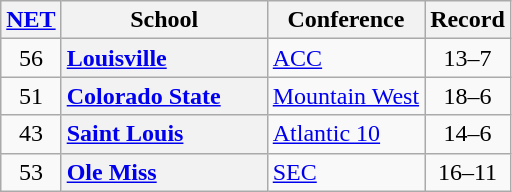<table class="wikitable sortable plainrowheaders">
<tr>
<th scope="col"><a href='#'>NET</a></th>
<th scope="col" style="width: 130px;">School</th>
<th scope="col">Conference</th>
<th scope="col">Record</th>
</tr>
<tr>
<td align=center>56</td>
<th scope="row" style="text-align:left"><a href='#'>Louisville</a></th>
<td><a href='#'>ACC</a></td>
<td align=center>13–7</td>
</tr>
<tr>
<td align=center>51</td>
<th scope="row" style="text-align:left"><a href='#'>Colorado State</a></th>
<td><a href='#'>Mountain West</a></td>
<td align=center>18–6</td>
</tr>
<tr>
<td align=center>43</td>
<th scope="row" style="text-align:left"><a href='#'>Saint Louis</a></th>
<td><a href='#'>Atlantic 10</a></td>
<td align=center>14–6</td>
</tr>
<tr>
<td align=center>53</td>
<th scope="row" style="text-align:left"><a href='#'>Ole Miss</a></th>
<td><a href='#'>SEC</a></td>
<td align=center>16–11</td>
</tr>
</table>
